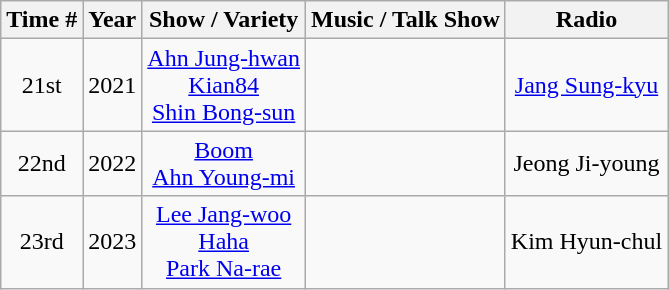<table class="wikitable sortable" style="text-align:center">
<tr>
<th>Time #</th>
<th>Year</th>
<th>Show / Variety</th>
<th>Music / Talk Show</th>
<th>Radio</th>
</tr>
<tr>
<td>21st</td>
<td>2021</td>
<td><a href='#'>Ahn Jung-hwan</a><br><a href='#'>Kian84</a><br><a href='#'>Shin Bong-sun</a></td>
<td></td>
<td><a href='#'>Jang Sung-kyu</a></td>
</tr>
<tr>
<td>22nd</td>
<td>2022</td>
<td><a href='#'>Boom</a><br><a href='#'>Ahn Young-mi</a></td>
<td></td>
<td>Jeong Ji-young</td>
</tr>
<tr>
<td>23rd</td>
<td>2023</td>
<td><a href='#'>Lee Jang-woo</a><br><a href='#'>Haha</a><br><a href='#'>Park Na-rae</a></td>
<td></td>
<td>Kim Hyun-chul</td>
</tr>
</table>
